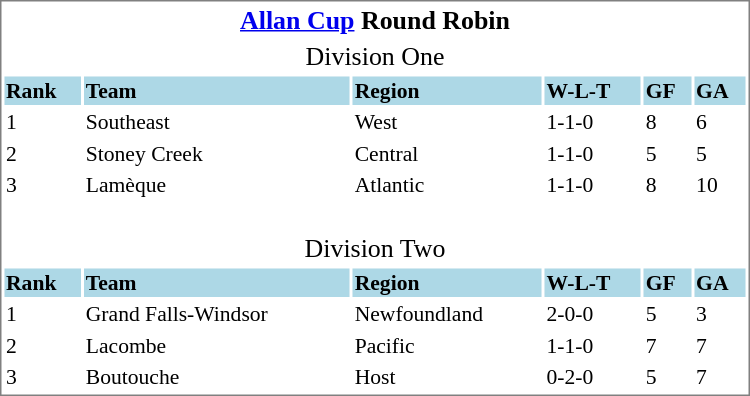<table cellpadding="0">
<tr align="left" style="vertical-align: top">
<td></td>
<td><br><table cellpadding="1" width="500px" style="font-size: 90%; border: 1px solid gray;">
<tr align="center" style="font-size: larger;">
<td colspan=6><strong><a href='#'>Allan Cup</a> Round Robin</strong></td>
</tr>
<tr align="center" style="font-size: larger;">
<td colspan=6>Division One</td>
</tr>
<tr style="background:lightblue;">
<td><strong>Rank</strong></td>
<td><strong>Team</strong></td>
<td><strong>Region</strong></td>
<td><strong>W-L-T</strong></td>
<td><strong>GF</strong></td>
<td><strong>GA</strong></td>
</tr>
<tr>
<td>1</td>
<td> Southeast</td>
<td>West</td>
<td>1-1-0</td>
<td>8</td>
<td>6</td>
</tr>
<tr>
<td>2</td>
<td> Stoney Creek</td>
<td>Central</td>
<td>1-1-0</td>
<td>5</td>
<td>5</td>
</tr>
<tr>
<td>3</td>
<td> Lamèque</td>
<td>Atlantic</td>
<td>1-1-0</td>
<td>8</td>
<td>10</td>
</tr>
<tr align="center" style="font-size: larger;">
<td colspan=6><br>Division Two</td>
</tr>
<tr style="background:lightblue;">
<td><strong>Rank</strong></td>
<td><strong>Team</strong></td>
<td><strong>Region</strong></td>
<td><strong>W-L-T</strong></td>
<td><strong>GF</strong></td>
<td><strong>GA</strong></td>
</tr>
<tr>
<td>1</td>
<td> Grand Falls-Windsor</td>
<td>Newfoundland</td>
<td>2-0-0</td>
<td>5</td>
<td>3</td>
</tr>
<tr>
<td>2</td>
<td> Lacombe</td>
<td>Pacific</td>
<td>1-1-0</td>
<td>7</td>
<td>7</td>
</tr>
<tr>
<td>3</td>
<td> Boutouche</td>
<td>Host</td>
<td>0-2-0</td>
<td>5</td>
<td>7</td>
</tr>
</table>
</td>
</tr>
</table>
